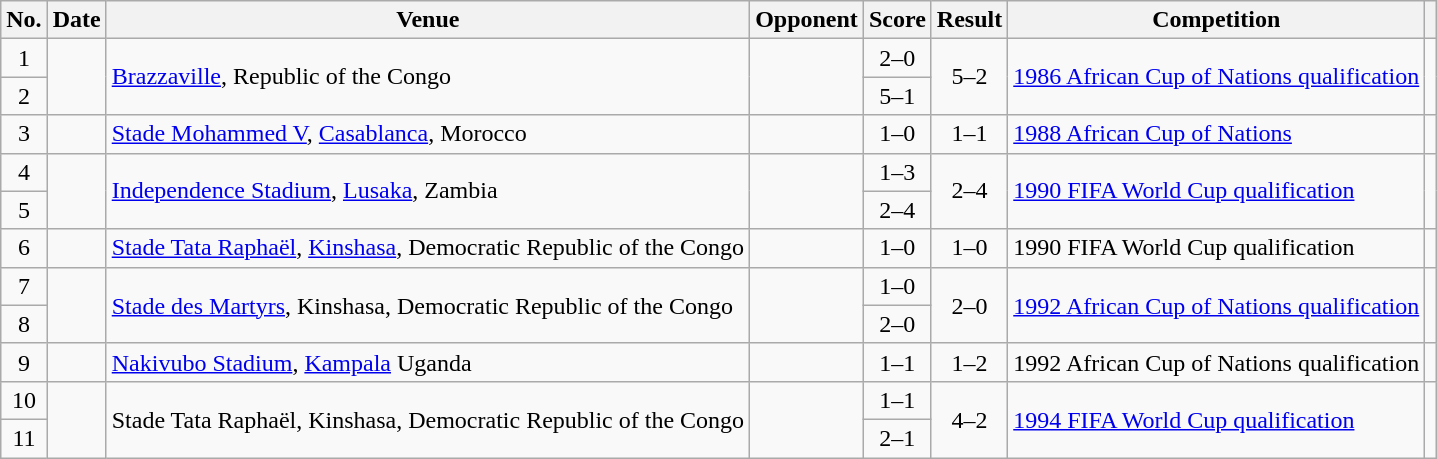<table class="wikitable sortable">
<tr>
<th scope="col">No.</th>
<th scope="col">Date</th>
<th scope="col">Venue</th>
<th scope="col">Opponent</th>
<th scope="col">Score</th>
<th scope="col">Result</th>
<th scope="col">Competition</th>
<th scope="col" class="unsortable"></th>
</tr>
<tr>
<td style="text-align:center">1</td>
<td rowspan="2"></td>
<td rowspan="2"><a href='#'>Brazzaville</a>, Republic of the Congo</td>
<td rowspan="2"></td>
<td style="text-align:center">2–0</td>
<td rowspan="2" style="text-align:center">5–2</td>
<td rowspan="2"><a href='#'>1986 African Cup of Nations qualification</a></td>
<td rowspan="2"></td>
</tr>
<tr>
<td style="text-align:center">2</td>
<td style="text-align:center">5–1</td>
</tr>
<tr>
<td style="text-align:center">3</td>
<td></td>
<td><a href='#'>Stade Mohammed V</a>, <a href='#'>Casablanca</a>, Morocco</td>
<td></td>
<td style="text-align:center">1–0</td>
<td style="text-align:center">1–1</td>
<td><a href='#'>1988 African Cup of Nations</a></td>
<td></td>
</tr>
<tr>
<td style="text-align:center">4</td>
<td rowspan="2"></td>
<td rowspan="2"><a href='#'>Independence Stadium</a>, <a href='#'>Lusaka</a>, Zambia</td>
<td rowspan="2"></td>
<td style="text-align:center">1–3</td>
<td rowspan="2" style="text-align:center">2–4</td>
<td rowspan="2"><a href='#'>1990 FIFA World Cup qualification</a></td>
<td rowspan="2"></td>
</tr>
<tr>
<td style="text-align:center">5</td>
<td style="text-align:center">2–4</td>
</tr>
<tr>
<td style="text-align:center">6</td>
<td></td>
<td><a href='#'>Stade Tata Raphaël</a>, <a href='#'>Kinshasa</a>, Democratic Republic of the Congo</td>
<td></td>
<td style="text-align:center">1–0</td>
<td style="text-align:center">1–0</td>
<td>1990 FIFA World Cup qualification</td>
<td></td>
</tr>
<tr>
<td style="text-align:center">7</td>
<td rowspan="2"></td>
<td rowspan="2"><a href='#'>Stade des Martyrs</a>, Kinshasa, Democratic Republic of the Congo</td>
<td rowspan="2"></td>
<td style="text-align:center">1–0</td>
<td rowspan="2" style="text-align:center">2–0</td>
<td rowspan="2"><a href='#'>1992 African Cup of Nations qualification</a></td>
<td rowspan="2"></td>
</tr>
<tr>
<td style="text-align:center">8</td>
<td style="text-align:center">2–0</td>
</tr>
<tr>
<td style="text-align:center">9</td>
<td></td>
<td><a href='#'>Nakivubo Stadium</a>, <a href='#'>Kampala</a> Uganda</td>
<td></td>
<td style="text-align:center">1–1</td>
<td style="text-align:center">1–2</td>
<td>1992 African Cup of Nations qualification</td>
<td></td>
</tr>
<tr>
<td style="text-align:center">10</td>
<td rowspan="2"></td>
<td rowspan="2">Stade Tata Raphaël, Kinshasa, Democratic Republic of the Congo</td>
<td rowspan="2"></td>
<td style="text-align:center">1–1</td>
<td rowspan="2" style="text-align:center">4–2</td>
<td rowspan="2"><a href='#'>1994 FIFA World Cup qualification</a></td>
<td rowspan="2"></td>
</tr>
<tr>
<td style="text-align:center">11</td>
<td style="text-align:center">2–1</td>
</tr>
</table>
